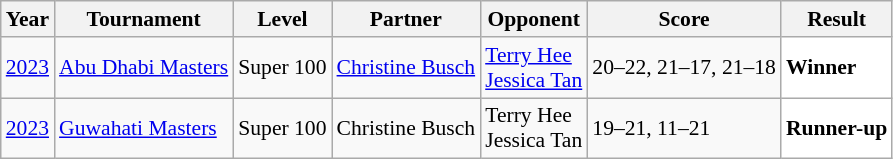<table class="sortable wikitable" style="font-size: 90%;">
<tr>
<th>Year</th>
<th>Tournament</th>
<th>Level</th>
<th>Partner</th>
<th>Opponent</th>
<th>Score</th>
<th>Result</th>
</tr>
<tr>
<td align="center"><a href='#'>2023</a></td>
<td align="left"><a href='#'>Abu Dhabi Masters</a></td>
<td align="left">Super 100</td>
<td align="left"> <a href='#'>Christine Busch</a></td>
<td align="left"> <a href='#'>Terry Hee</a><br> <a href='#'>Jessica Tan</a></td>
<td align="left">20–22, 21–17, 21–18</td>
<td style="text-align:left; background:white"> <strong>Winner</strong></td>
</tr>
<tr>
<td align="center"><a href='#'>2023</a></td>
<td align="left"><a href='#'>Guwahati Masters</a></td>
<td align="left">Super 100</td>
<td align="left"> Christine Busch</td>
<td align="left"> Terry Hee<br> Jessica Tan</td>
<td align="left">19–21, 11–21</td>
<td style="text-align:left; background:white"> <strong>Runner-up</strong></td>
</tr>
</table>
